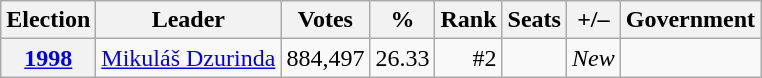<table class=wikitable style=text-align:right>
<tr>
<th>Election</th>
<th>Leader</th>
<th>Votes</th>
<th>%</th>
<th>Rank</th>
<th>Seats</th>
<th>+/–</th>
<th>Government</th>
</tr>
<tr>
<th><a href='#'>1998</a></th>
<td><a href='#'>Mikuláš Dzurinda</a></td>
<td>884,497</td>
<td>26.33</td>
<td>#2</td>
<td></td>
<td><em>New</em></td>
<td></td>
</tr>
</table>
